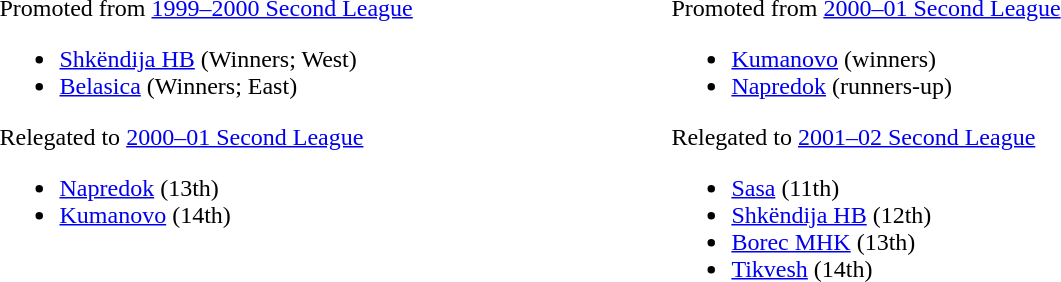<table style="border:0;width:69%;">
<tr style="vertical-align:top;">
<td><br>Promoted from <a href='#'>1999–2000 Second League</a><ul><li><a href='#'>Shkëndija HB</a> (Winners; West)</li><li><a href='#'>Belasica</a> (Winners; East)</li></ul>Relegated to <a href='#'>2000–01 Second League</a><ul><li><a href='#'>Napredok</a> (13th)</li><li><a href='#'>Kumanovo</a> (14th)</li></ul></td>
<td><br>Promoted from <a href='#'>2000–01 Second League</a><ul><li><a href='#'>Kumanovo</a> (winners)</li><li><a href='#'>Napredok</a> (runners-up)</li></ul>Relegated to <a href='#'>2001–02 Second League</a><ul><li><a href='#'>Sasa</a> (11th)</li><li><a href='#'>Shkëndija HB</a> (12th)</li><li><a href='#'>Borec MHK</a> (13th)</li><li><a href='#'>Tikvesh</a> (14th)</li></ul></td>
</tr>
</table>
